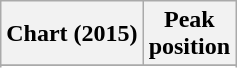<table class="wikitable sortable plainrowheaders" style="text-align:center">
<tr>
<th scope="col">Chart (2015)</th>
<th scope="col">Peak<br> position</th>
</tr>
<tr>
</tr>
<tr>
</tr>
<tr>
</tr>
<tr>
</tr>
</table>
